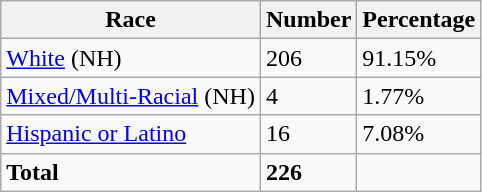<table class="wikitable">
<tr>
<th>Race</th>
<th>Number</th>
<th>Percentage</th>
</tr>
<tr>
<td><a href='#'>White</a> (NH)</td>
<td>206</td>
<td>91.15%</td>
</tr>
<tr>
<td><a href='#'>Mixed/Multi-Racial</a> (NH)</td>
<td>4</td>
<td>1.77%</td>
</tr>
<tr>
<td><a href='#'>Hispanic or Latino</a></td>
<td>16</td>
<td>7.08%</td>
</tr>
<tr>
<td><strong>Total</strong></td>
<td><strong>226</strong></td>
<td></td>
</tr>
</table>
